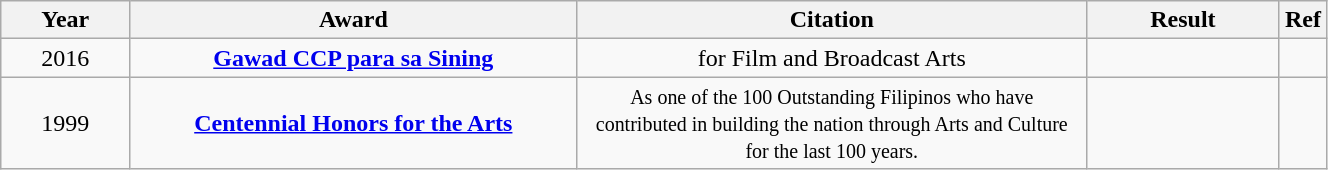<table width="70%" class="wikitable sortable">
<tr>
<th width="10%">Year</th>
<th width="35%">Award</th>
<th width="40%">Citation</th>
<th width="15%">Result</th>
<th width="15%">Ref</th>
</tr>
<tr>
<td align="center">2016</td>
<td align="center"><strong><a href='#'>Gawad CCP para sa Sining</a></strong></td>
<td align="center">for Film and Broadcast Arts</td>
<td></td>
<td align="center"></td>
</tr>
<tr>
<td align="center">1999</td>
<td align="center"><strong><a href='#'>Centennial Honors for the Arts</a></strong></td>
<td align="center"><small>As one of the 100 Outstanding Filipinos who have contributed in building the nation through Arts and Culture for the last 100 years.</small></td>
<td></td>
<td align="center"></td>
</tr>
</table>
